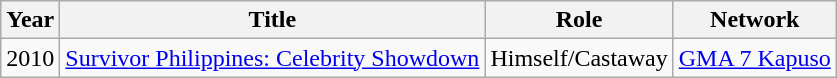<table class="wikitable">
<tr>
<th>Year</th>
<th>Title</th>
<th>Role</th>
<th>Network</th>
</tr>
<tr>
<td>2010</td>
<td><a href='#'>Survivor Philippines: Celebrity Showdown</a></td>
<td>Himself/Castaway</td>
<td><a href='#'>GMA 7 Kapuso</a></td>
</tr>
</table>
